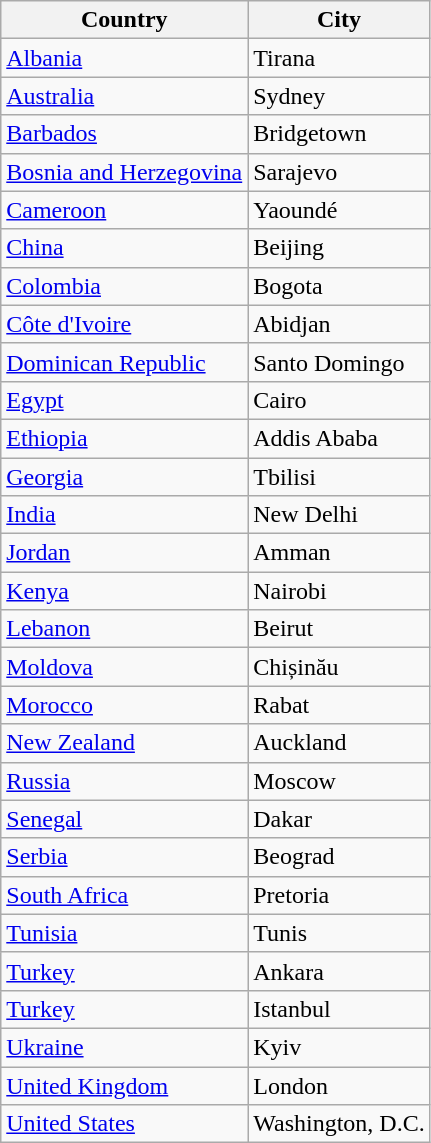<table class="wikitable" style="display: inline-table;">
<tr>
<th>Country</th>
<th>City</th>
</tr>
<tr>
<td><a href='#'>Albania</a></td>
<td>Tirana</td>
</tr>
<tr>
<td><a href='#'>Australia</a></td>
<td>Sydney</td>
</tr>
<tr>
<td><a href='#'>Barbados</a></td>
<td>Bridgetown</td>
</tr>
<tr>
<td><a href='#'>Bosnia and Herzegovina</a></td>
<td>Sarajevo</td>
</tr>
<tr>
<td><a href='#'>Cameroon</a></td>
<td>Yaoundé</td>
</tr>
<tr>
<td><a href='#'>China</a></td>
<td>Beijing</td>
</tr>
<tr>
<td><a href='#'>Colombia</a></td>
<td>Bogota</td>
</tr>
<tr>
<td><a href='#'>Côte d'Ivoire</a></td>
<td>Abidjan</td>
</tr>
<tr>
<td><a href='#'>Dominican Republic</a></td>
<td>Santo Domingo</td>
</tr>
<tr>
<td><a href='#'>Egypt</a></td>
<td>Cairo</td>
</tr>
<tr>
<td><a href='#'>Ethiopia</a></td>
<td>Addis Ababa</td>
</tr>
<tr>
<td><a href='#'>Georgia</a></td>
<td>Tbilisi</td>
</tr>
<tr>
<td><a href='#'>India</a></td>
<td>New Delhi</td>
</tr>
<tr>
<td><a href='#'>Jordan</a></td>
<td>Amman</td>
</tr>
<tr>
<td><a href='#'>Kenya</a></td>
<td>Nairobi</td>
</tr>
<tr>
<td><a href='#'>Lebanon</a></td>
<td>Beirut</td>
</tr>
<tr>
<td><a href='#'>Moldova</a></td>
<td>Chișinău</td>
</tr>
<tr>
<td><a href='#'>Morocco</a></td>
<td>Rabat</td>
</tr>
<tr>
<td><a href='#'>New Zealand</a></td>
<td>Auckland</td>
</tr>
<tr>
<td><a href='#'>Russia</a></td>
<td>Moscow</td>
</tr>
<tr>
<td><a href='#'>Senegal</a></td>
<td>Dakar</td>
</tr>
<tr>
<td><a href='#'>Serbia</a></td>
<td>Beograd</td>
</tr>
<tr>
<td><a href='#'>South Africa</a></td>
<td>Pretoria</td>
</tr>
<tr>
<td><a href='#'>Tunisia</a></td>
<td>Tunis</td>
</tr>
<tr>
<td><a href='#'>Turkey</a></td>
<td>Ankara</td>
</tr>
<tr>
<td><a href='#'>Turkey</a></td>
<td>Istanbul</td>
</tr>
<tr>
<td><a href='#'>Ukraine</a></td>
<td>Kyiv</td>
</tr>
<tr>
<td><a href='#'>United Kingdom</a></td>
<td>London</td>
</tr>
<tr>
<td><a href='#'>United States</a></td>
<td>Washington, D.C.</td>
</tr>
</table>
